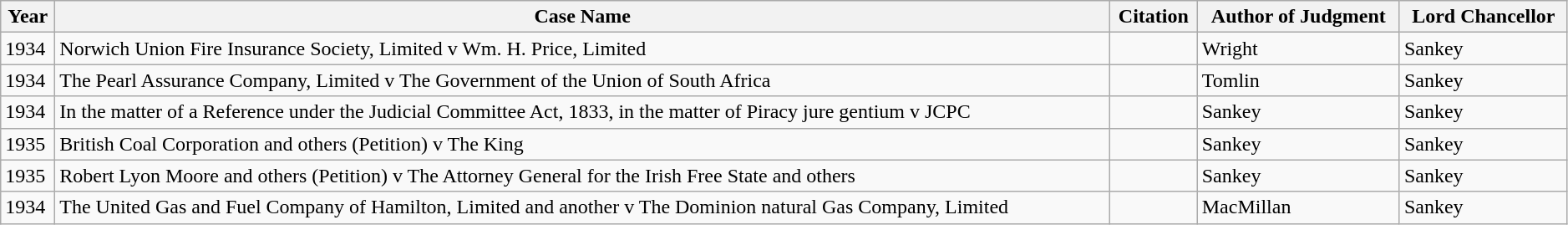<table class="wikitable sortable" width=99%>
<tr>
<th>Year</th>
<th>Case Name</th>
<th>Citation</th>
<th>Author of Judgment</th>
<th>Lord Chancellor</th>
</tr>
<tr>
<td>1934</td>
<td>Norwich Union Fire Insurance Society, Limited v Wm. H. Price, Limited</td>
<td></td>
<td>Wright</td>
<td>Sankey</td>
</tr>
<tr>
<td>1934</td>
<td>The Pearl Assurance Company, Limited v The Government of the Union of South Africa</td>
<td></td>
<td>Tomlin</td>
<td>Sankey</td>
</tr>
<tr>
<td>1934</td>
<td>In the matter of a Reference under the Judicial Committee Act, 1833, in the matter of Piracy jure gentium v JCPC</td>
<td></td>
<td>Sankey</td>
<td>Sankey</td>
</tr>
<tr>
<td>1935</td>
<td>British Coal Corporation and others (Petition) v The King</td>
<td></td>
<td>Sankey</td>
<td>Sankey</td>
</tr>
<tr>
<td>1935</td>
<td>Robert Lyon Moore and others (Petition) v The Attorney General for the Irish Free State and others</td>
<td></td>
<td>Sankey</td>
<td>Sankey</td>
</tr>
<tr>
<td>1934</td>
<td>The United Gas and Fuel Company of Hamilton, Limited and another v The Dominion natural Gas Company, Limited</td>
<td></td>
<td>MacMillan</td>
<td>Sankey</td>
</tr>
</table>
